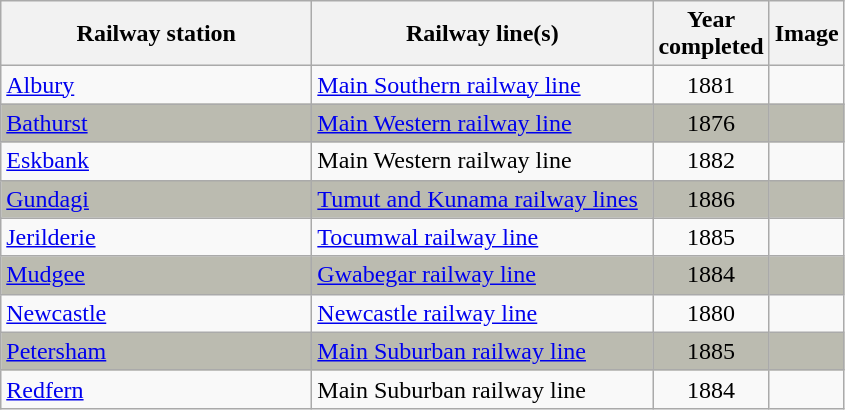<table class="wikitable">
<tr>
<th width="200pt">Railway station</th>
<th width="220pt">Railway line(s)</th>
<th width="50pt">Year completed</th>
<th>Image</th>
</tr>
<tr>
<td><a href='#'>Albury</a></td>
<td><a href='#'>Main Southern railway line</a></td>
<td align="center">1881</td>
<td align="center"></td>
</tr>
<tr bgcolor="#BBBBBBB">
<td><a href='#'>Bathurst</a></td>
<td><a href='#'>Main Western railway line</a></td>
<td align="center">1876</td>
<td align="center"></td>
</tr>
<tr>
<td><a href='#'>Eskbank</a></td>
<td>Main Western railway line</td>
<td align="center">1882</td>
<td align="center"></td>
</tr>
<tr bgcolor="#BBBBBBB">
<td><a href='#'>Gundagi</a></td>
<td><a href='#'>Tumut and Kunama railway lines</a></td>
<td align="center">1886</td>
<td align="center"></td>
</tr>
<tr>
<td><a href='#'>Jerilderie</a></td>
<td><a href='#'>Tocumwal railway line</a></td>
<td align="center">1885</td>
<td align="center"></td>
</tr>
<tr bgcolor="#BBBBBBB">
<td><a href='#'>Mudgee</a></td>
<td><a href='#'>Gwabegar railway line</a></td>
<td align="center">1884</td>
<td align="center"></td>
</tr>
<tr>
<td><a href='#'>Newcastle</a></td>
<td><a href='#'>Newcastle railway line</a></td>
<td align="center">1880</td>
<td align="center"></td>
</tr>
<tr bgcolor="#BBBBBBB">
<td><a href='#'>Petersham</a></td>
<td><a href='#'>Main Suburban railway line</a></td>
<td align="center">1885</td>
<td align="center"></td>
</tr>
<tr>
<td><a href='#'>Redfern</a></td>
<td>Main Suburban railway line</td>
<td align="center">1884</td>
<td align="center"></td>
</tr>
</table>
